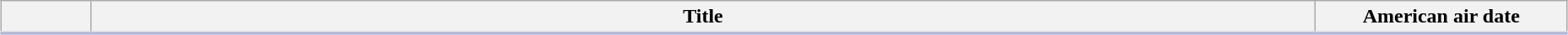<table class="wikitable" style="width:98%; margin:auto; background:#FFF;">
<tr style="border-bottom: 3px solid #CCF;">
<th style="width:4em;"></th>
<th>Title</th>
<th style="width:12em;">American air date</th>
</tr>
<tr>
</tr>
</table>
